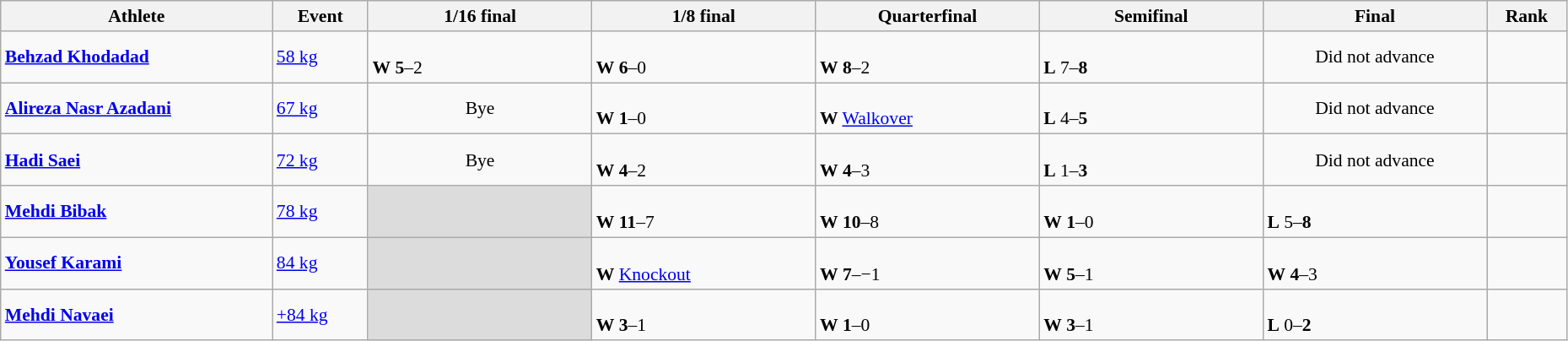<table class="wikitable" width="98%" style="text-align:left; font-size:90%">
<tr>
<th width="17%">Athlete</th>
<th width="6%">Event</th>
<th width="14%">1/16 final</th>
<th width="14%">1/8 final</th>
<th width="14%">Quarterfinal</th>
<th width="14%">Semifinal</th>
<th width="14%">Final</th>
<th width="5%">Rank</th>
</tr>
<tr>
<td><strong><a href='#'>Behzad Khodadad</a></strong></td>
<td><a href='#'>58 kg</a></td>
<td><br><strong>W</strong> <strong>5</strong>–2</td>
<td><br><strong>W</strong> <strong>6</strong>–0</td>
<td><br><strong>W</strong> <strong>8</strong>–2</td>
<td><br><strong>L</strong> 7–<strong>8</strong></td>
<td align=center>Did not advance</td>
<td align=center></td>
</tr>
<tr>
<td><strong><a href='#'>Alireza Nasr Azadani</a></strong></td>
<td><a href='#'>67 kg</a></td>
<td align="center">Bye</td>
<td><br><strong>W</strong> <strong>1</strong>–0</td>
<td><br><strong>W</strong> <a href='#'>Walkover</a></td>
<td><br><strong>L</strong> 4–<strong>5</strong></td>
<td align=center>Did not advance</td>
<td align=center></td>
</tr>
<tr>
<td><strong><a href='#'>Hadi Saei</a></strong></td>
<td><a href='#'>72 kg</a></td>
<td align="center">Bye</td>
<td><br><strong>W</strong> <strong>4</strong>–2</td>
<td><br><strong>W</strong> <strong>4</strong>–3</td>
<td><br><strong>L</strong> 1–<strong>3</strong></td>
<td align=center>Did not advance</td>
<td align=center></td>
</tr>
<tr>
<td><strong><a href='#'>Mehdi Bibak</a></strong></td>
<td><a href='#'>78 kg</a></td>
<td bgcolor=#DCDCDC></td>
<td><br><strong>W</strong> <strong>11</strong>–7</td>
<td><br><strong>W</strong> <strong>10</strong>–8</td>
<td><br><strong>W</strong> <strong>1</strong>–0</td>
<td><br><strong>L</strong> 5–<strong>8</strong></td>
<td align=center></td>
</tr>
<tr>
<td><strong><a href='#'>Yousef Karami</a></strong></td>
<td><a href='#'>84 kg</a></td>
<td bgcolor=#DCDCDC></td>
<td><br><strong>W</strong> <a href='#'>Knockout</a></td>
<td><br><strong>W</strong> <strong>7</strong>–−1</td>
<td><br><strong>W</strong> <strong>5</strong>–1</td>
<td><br><strong>W</strong> <strong>4</strong>–3</td>
<td align=center></td>
</tr>
<tr>
<td><strong><a href='#'>Mehdi Navaei</a></strong></td>
<td><a href='#'>+84 kg</a></td>
<td bgcolor=#DCDCDC></td>
<td><br><strong>W</strong> <strong>3</strong>–1</td>
<td><br><strong>W</strong> <strong>1</strong>–0</td>
<td><br><strong>W</strong> <strong>3</strong>–1</td>
<td><br><strong>L</strong> 0–<strong>2</strong></td>
<td align=center></td>
</tr>
</table>
